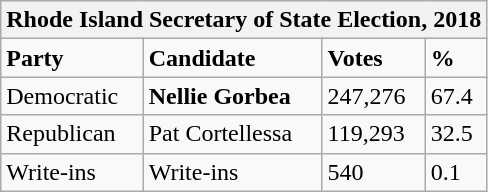<table class="wikitable">
<tr>
<th colspan="4">Rhode Island Secretary of State Election, 2018</th>
</tr>
<tr>
<td><strong>Party</strong></td>
<td><strong>Candidate</strong></td>
<td><strong>Votes</strong></td>
<td><strong>%</strong></td>
</tr>
<tr>
<td>Democratic</td>
<td><strong>Nellie Gorbea</strong></td>
<td>247,276</td>
<td>67.4</td>
</tr>
<tr>
<td>Republican</td>
<td>Pat Cortellessa</td>
<td>119,293</td>
<td>32.5</td>
</tr>
<tr>
<td>Write-ins</td>
<td>Write-ins</td>
<td>540</td>
<td>0.1</td>
</tr>
</table>
